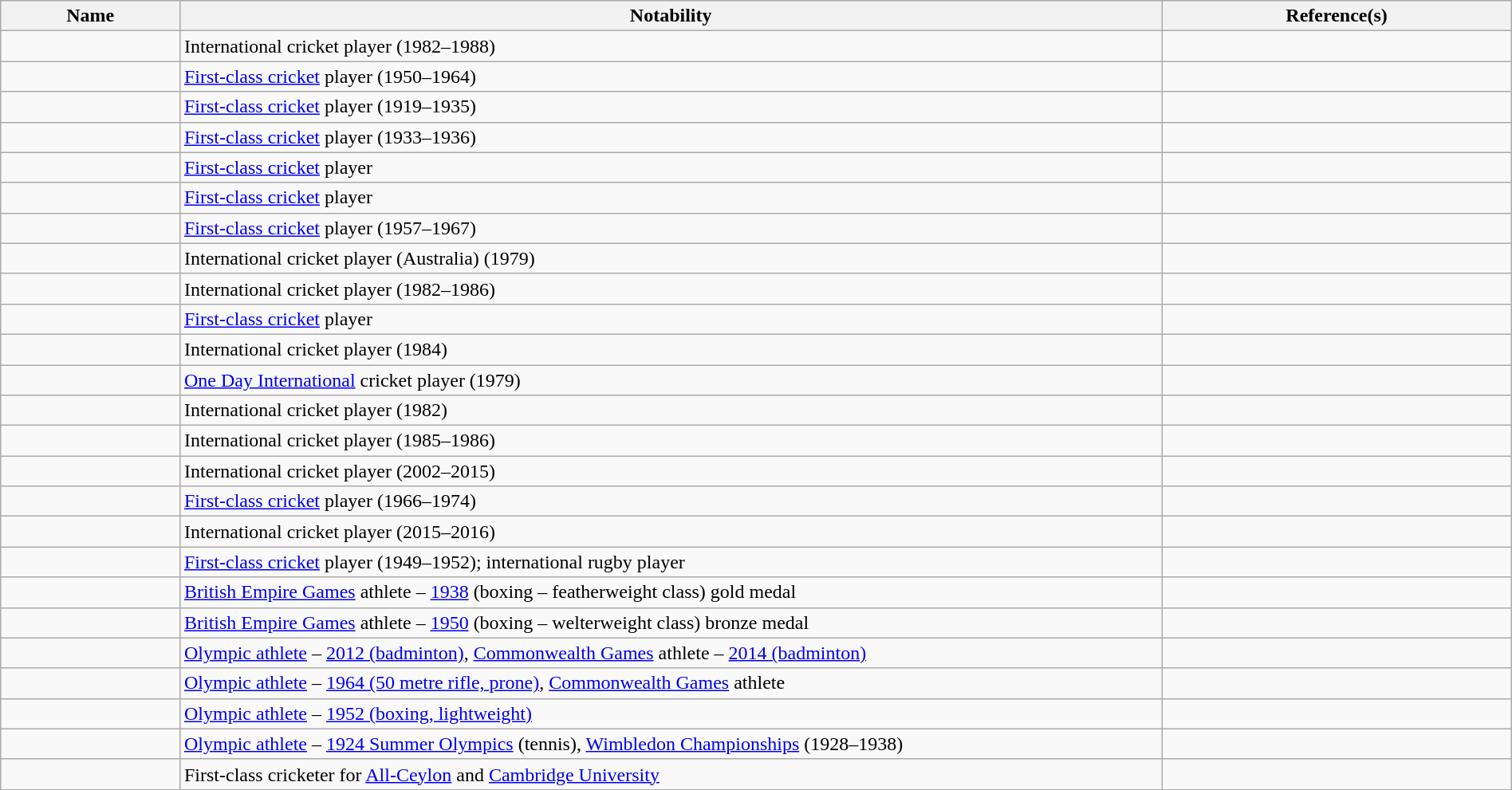<table class="wikitable sortable" style="width:100%">
<tr>
<th style="width:*;">Name</th>
<th style="width:65%;" class="unsortable">Notability</th>
<th style="width:*;" class="unsortable">Reference(s)</th>
</tr>
<tr>
<td></td>
<td>International cricket player (1982–1988)</td>
<td style="text-align:center;"></td>
</tr>
<tr>
<td></td>
<td><a href='#'>First-class cricket</a> player (1950–1964)</td>
<td style="text-align:center;"></td>
</tr>
<tr>
<td></td>
<td><a href='#'>First-class cricket</a> player (1919–1935)</td>
<td style="text-align:center;"></td>
</tr>
<tr>
<td></td>
<td><a href='#'>First-class cricket</a> player (1933–1936)</td>
<td style="text-align:center;"></td>
</tr>
<tr>
<td></td>
<td><a href='#'>First-class cricket</a> player</td>
<td style="text-align:center;"></td>
</tr>
<tr>
<td></td>
<td><a href='#'>First-class cricket</a> player</td>
<td style="text-align:center;"></td>
</tr>
<tr>
<td></td>
<td><a href='#'>First-class cricket</a> player (1957–1967)</td>
<td style="text-align:center;"></td>
</tr>
<tr>
<td></td>
<td>International cricket player (Australia) (1979)</td>
<td style="text-align:center;"></td>
</tr>
<tr>
<td></td>
<td>International cricket player (1982–1986)</td>
<td style="text-align:center;"></td>
</tr>
<tr>
<td></td>
<td><a href='#'>First-class cricket</a> player</td>
<td style="text-align:center;"></td>
</tr>
<tr>
<td></td>
<td>International cricket player (1984)</td>
<td style="text-align:center;"></td>
</tr>
<tr>
<td></td>
<td><a href='#'>One Day International</a> cricket player (1979)</td>
<td style="text-align:center;"></td>
</tr>
<tr>
<td></td>
<td>International cricket player (1982)</td>
<td style="text-align:center;"></td>
</tr>
<tr>
<td></td>
<td>International cricket player (1985–1986)</td>
<td style="text-align:center;"></td>
</tr>
<tr>
<td></td>
<td>International cricket player (2002–2015)</td>
<td style="text-align:center;"></td>
</tr>
<tr>
<td></td>
<td><a href='#'>First-class cricket</a> player (1966–1974)</td>
<td style="text-align:center;"></td>
</tr>
<tr>
<td></td>
<td>International cricket player (2015–2016)</td>
<td style="text-align:center;"></td>
</tr>
<tr>
<td></td>
<td><a href='#'>First-class cricket</a> player (1949–1952); international rugby player</td>
<td style="text-align:center;"></td>
</tr>
<tr>
<td></td>
<td><a href='#'>British Empire Games</a> athlete – <a href='#'>1938</a> (boxing – featherweight class) gold medal</td>
<td style="text-align:center;"></td>
</tr>
<tr>
<td></td>
<td><a href='#'>British Empire Games</a> athlete – <a href='#'>1950</a> (boxing – welterweight class) bronze medal</td>
<td style="text-align:center;"></td>
</tr>
<tr>
<td></td>
<td><a href='#'>Olympic athlete</a> – <a href='#'>2012 (badminton)</a>, <a href='#'>Commonwealth Games</a> athlete – <a href='#'>2014 (badminton)</a></td>
<td style="text-align:center;"></td>
</tr>
<tr>
<td></td>
<td><a href='#'>Olympic athlete</a> – <a href='#'>1964 (50 metre rifle, prone)</a>, <a href='#'>Commonwealth Games</a> athlete</td>
<td style="text-align:center;"></td>
</tr>
<tr>
<td></td>
<td><a href='#'>Olympic athlete</a> – <a href='#'>1952 (boxing, lightweight)</a></td>
<td style="text-align:center;"></td>
</tr>
<tr>
<td></td>
<td><a href='#'>Olympic athlete</a> – <a href='#'>1924 Summer Olympics</a> (tennis), <a href='#'>Wimbledon Championships</a> (1928–1938)</td>
<td style="text-align:center;"></td>
</tr>
<tr>
<td></td>
<td>First-class cricketer for <a href='#'>All-Ceylon</a> and <a href='#'>Cambridge University</a></td>
<td style="text-align:center;"></td>
</tr>
</table>
